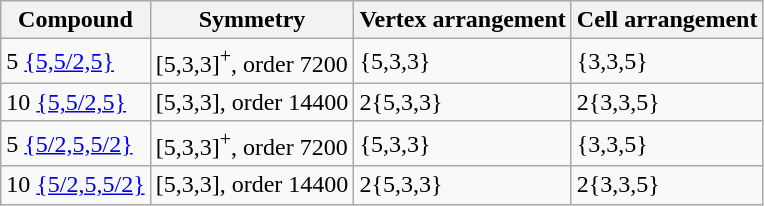<table class=wikitable>
<tr>
<th>Compound</th>
<th>Symmetry</th>
<th>Vertex arrangement</th>
<th>Cell arrangement</th>
</tr>
<tr>
<td>5 <a href='#'>{5,5/2,5}</a></td>
<td>[5,3,3]<sup>+</sup>, order 7200</td>
<td>{5,3,3}</td>
<td>{3,3,5}</td>
</tr>
<tr>
<td>10 <a href='#'>{5,5/2,5}</a></td>
<td>[5,3,3], order 14400</td>
<td>2{5,3,3}</td>
<td>2{3,3,5}</td>
</tr>
<tr>
<td>5 <a href='#'>{5/2,5,5/2}</a></td>
<td>[5,3,3]<sup>+</sup>, order 7200</td>
<td>{5,3,3}</td>
<td>{3,3,5}</td>
</tr>
<tr>
<td>10 <a href='#'>{5/2,5,5/2}</a></td>
<td>[5,3,3], order 14400</td>
<td>2{5,3,3}</td>
<td>2{3,3,5}</td>
</tr>
</table>
